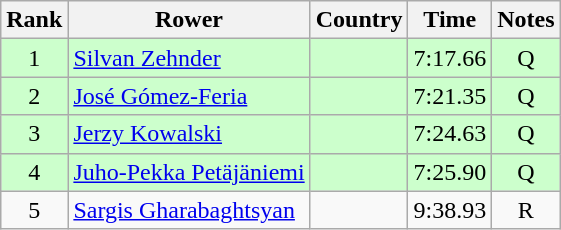<table class="wikitable" style="text-align:center">
<tr>
<th>Rank</th>
<th>Rower</th>
<th>Country</th>
<th>Time</th>
<th>Notes</th>
</tr>
<tr bgcolor=ccffcc>
<td>1</td>
<td align="left"><a href='#'>Silvan Zehnder</a></td>
<td align="left"></td>
<td>7:17.66</td>
<td>Q</td>
</tr>
<tr bgcolor=ccffcc>
<td>2</td>
<td align="left"><a href='#'>José Gómez-Feria</a></td>
<td align="left"></td>
<td>7:21.35</td>
<td>Q</td>
</tr>
<tr bgcolor=ccffcc>
<td>3</td>
<td align="left"><a href='#'>Jerzy Kowalski</a></td>
<td align="left"></td>
<td>7:24.63</td>
<td>Q</td>
</tr>
<tr bgcolor=ccffcc>
<td>4</td>
<td align="left"><a href='#'>Juho-Pekka Petäjäniemi</a></td>
<td align="left"></td>
<td>7:25.90</td>
<td>Q</td>
</tr>
<tr>
<td>5</td>
<td align="left"><a href='#'>Sargis Gharabaghtsyan</a></td>
<td align="left"></td>
<td>9:38.93</td>
<td>R</td>
</tr>
</table>
